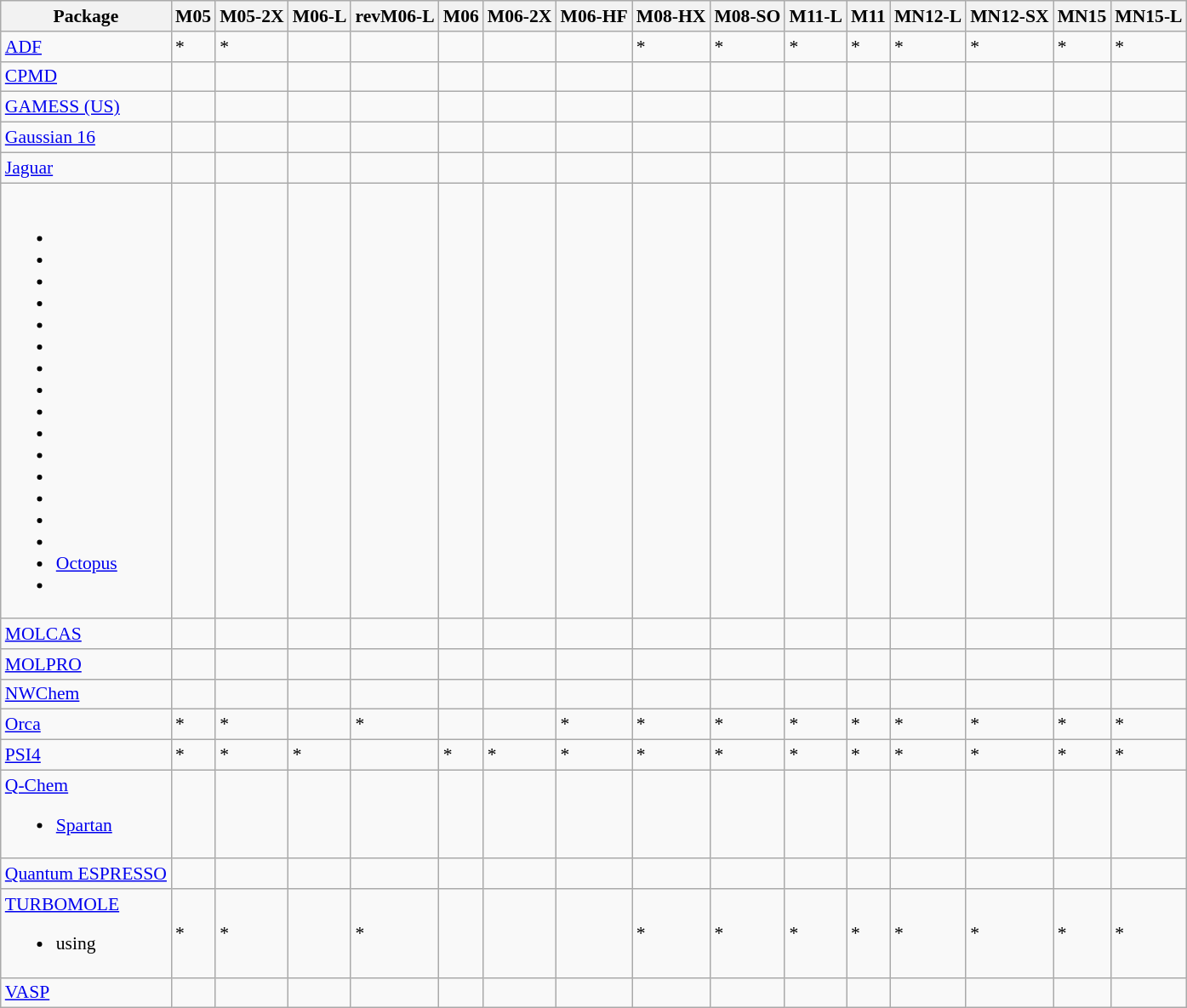<table class="sortable wikitable" style="font-size: 90%;">
<tr>
<th>Package</th>
<th>M05</th>
<th>M05-2X</th>
<th>M06-L</th>
<th>revM06-L</th>
<th>M06</th>
<th>M06-2X</th>
<th>M06-HF</th>
<th>M08-HX</th>
<th>M08-SO</th>
<th>M11-L</th>
<th>M11</th>
<th>MN12-L</th>
<th>MN12-SX</th>
<th>MN15</th>
<th>MN15-L</th>
</tr>
<tr>
<td><a href='#'>ADF</a></td>
<td>*</td>
<td>*</td>
<td></td>
<td></td>
<td></td>
<td></td>
<td></td>
<td>*</td>
<td>*</td>
<td>*</td>
<td>*</td>
<td>*</td>
<td>*</td>
<td>*</td>
<td>*</td>
</tr>
<tr>
<td><a href='#'>CPMD</a></td>
<td></td>
<td></td>
<td></td>
<td></td>
<td></td>
<td></td>
<td></td>
<td></td>
<td></td>
<td></td>
<td></td>
<td></td>
<td></td>
<td></td>
<td></td>
</tr>
<tr>
<td><a href='#'>GAMESS (US)</a></td>
<td></td>
<td></td>
<td></td>
<td></td>
<td></td>
<td></td>
<td></td>
<td></td>
<td></td>
<td></td>
<td></td>
<td></td>
<td></td>
<td></td>
<td></td>
</tr>
<tr>
<td><a href='#'>Gaussian 16</a></td>
<td></td>
<td></td>
<td></td>
<td></td>
<td></td>
<td></td>
<td></td>
<td></td>
<td></td>
<td></td>
<td></td>
<td></td>
<td></td>
<td></td>
<td></td>
</tr>
<tr>
<td><a href='#'>Jaguar</a></td>
<td></td>
<td></td>
<td></td>
<td></td>
<td></td>
<td></td>
<td></td>
<td></td>
<td></td>
<td></td>
<td></td>
<td></td>
<td></td>
<td></td>
<td></td>
</tr>
<tr>
<td><br><ul><li></li><li></li><li></li><li></li><li></li><li></li><li></li><li></li><li></li><li></li><li></li><li></li><li></li><li></li><li></li><li><a href='#'>Octopus</a></li><li></li></ul></td>
<td></td>
<td></td>
<td></td>
<td></td>
<td></td>
<td></td>
<td></td>
<td></td>
<td></td>
<td></td>
<td></td>
<td></td>
<td></td>
<td></td>
<td></td>
</tr>
<tr>
<td><a href='#'>MOLCAS</a></td>
<td></td>
<td></td>
<td></td>
<td></td>
<td></td>
<td></td>
<td></td>
<td></td>
<td></td>
<td></td>
<td></td>
<td></td>
<td></td>
<td></td>
<td></td>
</tr>
<tr>
<td><a href='#'>MOLPRO</a></td>
<td></td>
<td></td>
<td></td>
<td></td>
<td></td>
<td></td>
<td></td>
<td></td>
<td></td>
<td></td>
<td></td>
<td></td>
<td></td>
<td></td>
<td></td>
</tr>
<tr>
<td><a href='#'>NWChem</a></td>
<td></td>
<td></td>
<td></td>
<td></td>
<td></td>
<td></td>
<td></td>
<td></td>
<td></td>
<td></td>
<td></td>
<td></td>
<td></td>
<td></td>
<td></td>
</tr>
<tr>
<td><a href='#'>Orca</a></td>
<td>*</td>
<td>*</td>
<td></td>
<td>*</td>
<td></td>
<td></td>
<td>*</td>
<td>*</td>
<td>*</td>
<td>*</td>
<td>*</td>
<td>*</td>
<td>*</td>
<td>*</td>
<td>*</td>
</tr>
<tr>
<td><a href='#'>PSI4</a></td>
<td>*</td>
<td>*</td>
<td>*</td>
<td></td>
<td>*</td>
<td>*</td>
<td>*</td>
<td>*</td>
<td>*</td>
<td>*</td>
<td>*</td>
<td>*</td>
<td>*</td>
<td>*</td>
<td>*</td>
</tr>
<tr>
<td><a href='#'>Q-Chem</a><br><ul><li><a href='#'>Spartan</a></li></ul></td>
<td></td>
<td></td>
<td></td>
<td></td>
<td></td>
<td></td>
<td></td>
<td></td>
<td></td>
<td></td>
<td></td>
<td></td>
<td></td>
<td></td>
<td></td>
</tr>
<tr>
<td><a href='#'>Quantum ESPRESSO</a></td>
<td></td>
<td></td>
<td></td>
<td></td>
<td></td>
<td></td>
<td></td>
<td></td>
<td></td>
<td></td>
<td></td>
<td></td>
<td></td>
<td></td>
<td></td>
</tr>
<tr>
<td><a href='#'>TURBOMOLE</a><br><ul><li>using </li></ul></td>
<td>*</td>
<td>*</td>
<td></td>
<td>*</td>
<td></td>
<td></td>
<td></td>
<td>*</td>
<td>*</td>
<td>*</td>
<td>*</td>
<td>*</td>
<td>*</td>
<td>*</td>
<td>*</td>
</tr>
<tr>
<td><a href='#'>VASP</a></td>
<td></td>
<td></td>
<td></td>
<td></td>
<td></td>
<td></td>
<td></td>
<td></td>
<td></td>
<td></td>
<td></td>
<td></td>
<td></td>
<td></td>
<td></td>
</tr>
</table>
